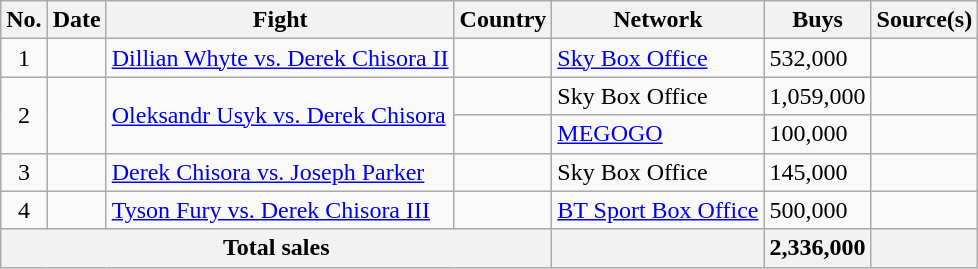<table class="wikitable sortable">
<tr>
<th>No.</th>
<th>Date</th>
<th>Fight</th>
<th>Country</th>
<th>Network</th>
<th>Buys</th>
<th class="unsortable">Source(s)</th>
</tr>
<tr>
<td align=center>1</td>
<td></td>
<td><a href='#'>Dillian Whyte vs. Derek Chisora II</a></td>
<td></td>
<td><a href='#'>Sky Box Office</a></td>
<td>532,000</td>
<td></td>
</tr>
<tr>
<td align=center rowspan="2">2</td>
<td rowspan="2"></td>
<td rowspan="2"><a href='#'>Oleksandr Usyk vs. Derek Chisora</a></td>
<td></td>
<td>Sky Box Office</td>
<td>1,059,000</td>
<td></td>
</tr>
<tr>
<td></td>
<td><a href='#'>MEGOGO</a></td>
<td>100,000</td>
<td></td>
</tr>
<tr>
<td align=center>3</td>
<td></td>
<td><a href='#'>Derek Chisora vs. Joseph Parker</a></td>
<td></td>
<td>Sky Box Office</td>
<td>145,000</td>
<td></td>
</tr>
<tr>
<td align=center>4</td>
<td></td>
<td><a href='#'>Tyson Fury vs. Derek Chisora III</a></td>
<td></td>
<td><a href='#'>BT Sport Box Office</a></td>
<td>500,000</td>
<td></td>
</tr>
<tr>
<th colspan="4">Total sales</th>
<th></th>
<th>2,336,000</th>
<th></th>
</tr>
</table>
